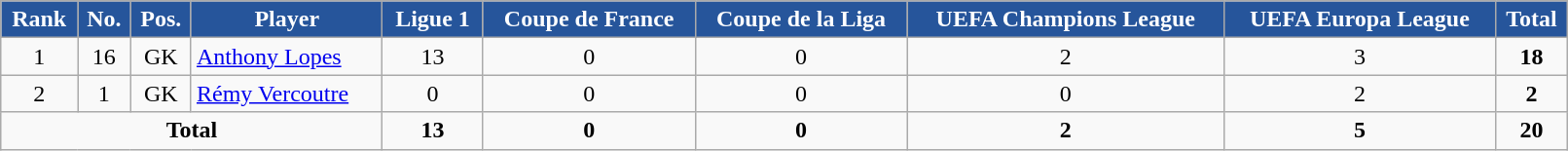<table class="wikitable sortable" style="text-align:center;width:85%;">
<tr>
<th style=background:#26559B;color:#ffffff>Rank</th>
<th style=background:#26559B;color:#ffffff>No.</th>
<th style=background:#26559B;color:#ffffff>Pos.</th>
<th style=background:#26559B;color:#ffffff>Player</th>
<th style=background:#26559B;color:#ffffff>Ligue 1</th>
<th style=background:#26559B;color:#ffffff>Coupe de France</th>
<th style=background:#26559B;color:#ffffff>Coupe de la Liga</th>
<th style=background:#26559B;color:#ffffff>UEFA Champions League</th>
<th style=background:#26559B;color:#ffffff>UEFA Europa League</th>
<th style=background:#26559B;color:#ffffff>Total</th>
</tr>
<tr>
<td>1</td>
<td>16</td>
<td>GK</td>
<td align=left> <a href='#'>Anthony Lopes</a></td>
<td>13</td>
<td>0</td>
<td>0</td>
<td>2</td>
<td>3</td>
<td><strong>18</strong></td>
</tr>
<tr>
<td>2</td>
<td>1</td>
<td>GK</td>
<td align=left> <a href='#'>Rémy Vercoutre</a></td>
<td>0</td>
<td>0</td>
<td>0</td>
<td>0</td>
<td>2</td>
<td><strong>2</strong></td>
</tr>
<tr>
<td colspan=4><strong>Total</strong></td>
<td><strong>13</strong></td>
<td><strong>0</strong></td>
<td><strong>0</strong></td>
<td><strong>2</strong></td>
<td><strong>5</strong></td>
<td><strong>20</strong></td>
</tr>
</table>
